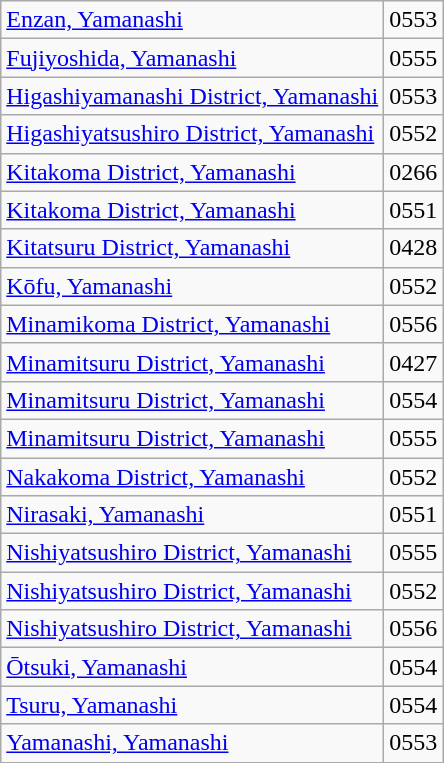<table class="wikitable">
<tr>
<td><a href='#'>Enzan, Yamanashi</a></td>
<td>0553</td>
</tr>
<tr>
<td><a href='#'>Fujiyoshida, Yamanashi</a></td>
<td>0555</td>
</tr>
<tr>
<td><a href='#'>Higashiyamanashi District, Yamanashi</a></td>
<td>0553</td>
</tr>
<tr>
<td><a href='#'>Higashiyatsushiro District, Yamanashi</a></td>
<td>0552</td>
</tr>
<tr>
<td><a href='#'>Kitakoma District, Yamanashi</a></td>
<td>0266</td>
</tr>
<tr>
<td><a href='#'>Kitakoma District, Yamanashi</a></td>
<td>0551</td>
</tr>
<tr>
<td><a href='#'>Kitatsuru District, Yamanashi</a></td>
<td>0428</td>
</tr>
<tr>
<td><a href='#'>Kōfu, Yamanashi</a></td>
<td>0552</td>
</tr>
<tr>
<td><a href='#'>Minamikoma District, Yamanashi</a></td>
<td>0556</td>
</tr>
<tr>
<td><a href='#'>Minamitsuru District, Yamanashi</a></td>
<td>0427</td>
</tr>
<tr>
<td><a href='#'>Minamitsuru District, Yamanashi</a></td>
<td>0554</td>
</tr>
<tr>
<td><a href='#'>Minamitsuru District, Yamanashi</a></td>
<td>0555</td>
</tr>
<tr>
<td><a href='#'>Nakakoma District, Yamanashi</a></td>
<td>0552</td>
</tr>
<tr>
<td><a href='#'>Nirasaki, Yamanashi</a></td>
<td>0551</td>
</tr>
<tr>
<td><a href='#'>Nishiyatsushiro District, Yamanashi</a></td>
<td>0555</td>
</tr>
<tr>
<td><a href='#'>Nishiyatsushiro District, Yamanashi</a></td>
<td>0552</td>
</tr>
<tr>
<td><a href='#'>Nishiyatsushiro District, Yamanashi</a></td>
<td>0556</td>
</tr>
<tr>
<td><a href='#'>Ōtsuki, Yamanashi</a></td>
<td>0554</td>
</tr>
<tr>
<td><a href='#'>Tsuru, Yamanashi</a></td>
<td>0554</td>
</tr>
<tr>
<td><a href='#'>Yamanashi, Yamanashi</a></td>
<td>0553</td>
</tr>
</table>
